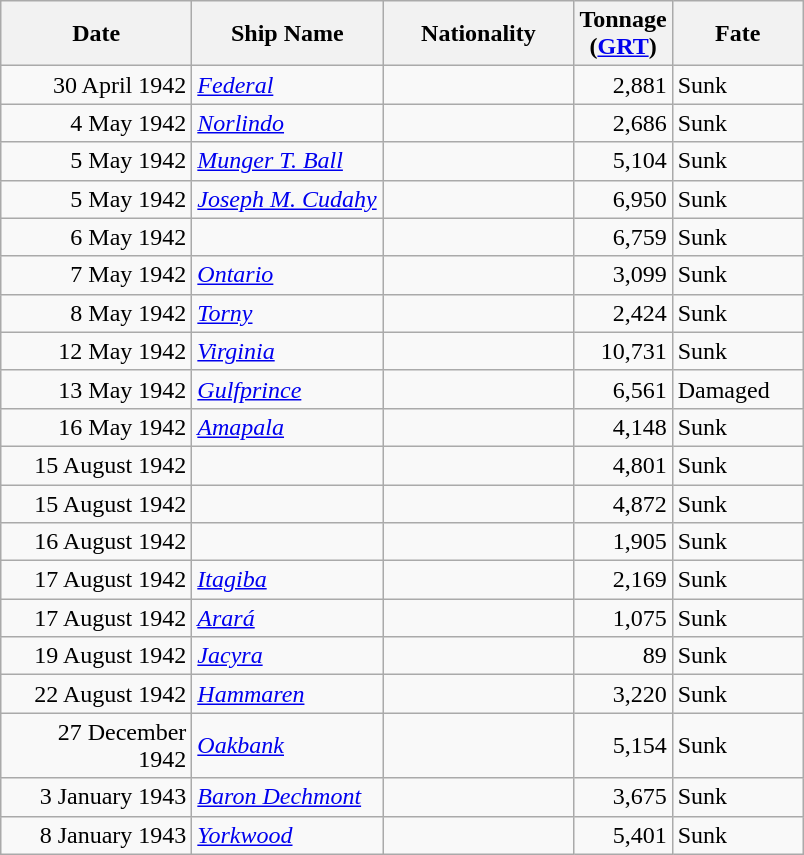<table class="wikitable sortable" style="margin: 1em auto 1em auto;"|->
<tr>
<th width="120px">Date</th>
<th width="120px">Ship Name</th>
<th width="120px">Nationality</th>
<th width="25px">Tonnage<br>(<a href='#'>GRT</a>)</th>
<th width="80px">Fate</th>
</tr>
<tr>
<td align="right">30 April 1942</td>
<td align="left"><a href='#'><em>Federal</em></a></td>
<td align="left"></td>
<td align="right">2,881</td>
<td align="left">Sunk</td>
</tr>
<tr>
<td align="right">4 May 1942</td>
<td align="left"><a href='#'><em>Norlindo</em></a></td>
<td align="left"></td>
<td align="right">2,686</td>
<td align="left">Sunk</td>
</tr>
<tr>
<td align="right">5 May 1942</td>
<td align="left"><a href='#'><em>Munger T. Ball</em></a></td>
<td align="left"></td>
<td align="right">5,104</td>
<td align="left">Sunk</td>
</tr>
<tr>
<td align="right">5 May 1942</td>
<td align="left"><a href='#'><em>Joseph M. Cudahy</em></a></td>
<td align="left"></td>
<td align="right">6,950</td>
<td align="left">Sunk</td>
</tr>
<tr>
<td align="right">6 May 1942</td>
<td align="left"></td>
<td align="left"></td>
<td align="right">6,759</td>
<td align="left">Sunk</td>
</tr>
<tr>
<td align="right">7 May 1942</td>
<td align="left"><a href='#'><em>Ontario</em></a></td>
<td align="left"></td>
<td align="right">3,099</td>
<td align="left">Sunk</td>
</tr>
<tr>
<td align="right">8 May 1942</td>
<td align="left"><a href='#'><em>Torny</em></a></td>
<td align="left"></td>
<td align="right">2,424</td>
<td align="left">Sunk</td>
</tr>
<tr>
<td align="right">12 May 1942</td>
<td align="left"><a href='#'><em>Virginia</em></a></td>
<td align="left"></td>
<td align="right">10,731</td>
<td align="left">Sunk</td>
</tr>
<tr>
<td align="right">13 May 1942</td>
<td align="left"><a href='#'><em>Gulfprince</em></a></td>
<td align="left"></td>
<td align="right">6,561</td>
<td align="left">Damaged</td>
</tr>
<tr>
<td align="right">16 May 1942</td>
<td align="left"><a href='#'><em>Amapala</em></a></td>
<td align="left"></td>
<td align="right">4,148</td>
<td align="left">Sunk</td>
</tr>
<tr>
<td align="right">15 August 1942</td>
<td align="left"></td>
<td align="left"></td>
<td align="right">4,801</td>
<td align="left">Sunk</td>
</tr>
<tr>
<td align="right">15 August 1942</td>
<td align="left"></td>
<td align="left"></td>
<td align="right">4,872</td>
<td align="left">Sunk</td>
</tr>
<tr>
<td align="right">16 August 1942</td>
<td align="left"></td>
<td align="left"></td>
<td align="right">1,905</td>
<td align="left">Sunk</td>
</tr>
<tr>
<td align="right">17 August 1942</td>
<td align="left"><a href='#'><em>Itagiba</em></a></td>
<td align="left"></td>
<td align="right">2,169</td>
<td align="left">Sunk</td>
</tr>
<tr>
<td align="right">17 August 1942</td>
<td align="left"><a href='#'><em>Arará</em></a></td>
<td align="left"></td>
<td align="right">1,075</td>
<td align="left">Sunk</td>
</tr>
<tr>
<td align="right">19 August 1942</td>
<td align="left"><a href='#'><em>Jacyra</em></a></td>
<td align="left"></td>
<td align="right">89</td>
<td align="left">Sunk</td>
</tr>
<tr>
<td align="right">22 August 1942</td>
<td align="left"><a href='#'><em>Hammaren</em></a></td>
<td align="left"></td>
<td align="right">3,220</td>
<td align="left">Sunk</td>
</tr>
<tr>
<td align="right">27 December 1942</td>
<td align="left"><a href='#'><em>Oakbank</em></a></td>
<td align="left"></td>
<td align="right">5,154</td>
<td align="left">Sunk</td>
</tr>
<tr>
<td align="right">3 January 1943</td>
<td align="left"><a href='#'><em>Baron Dechmont</em></a></td>
<td align="left"></td>
<td align="right">3,675</td>
<td align="left">Sunk</td>
</tr>
<tr>
<td align="right">8 January 1943</td>
<td align="left"><a href='#'><em>Yorkwood</em></a></td>
<td align="left"></td>
<td align="right">5,401</td>
<td align="left">Sunk</td>
</tr>
</table>
